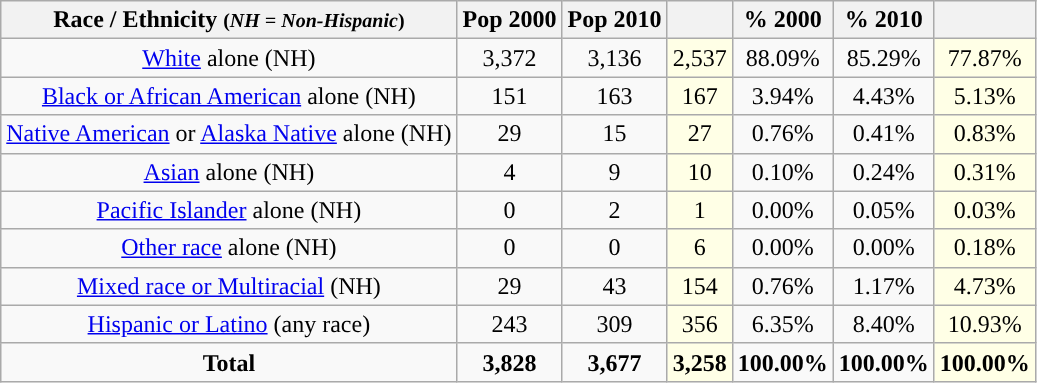<table class="wikitable" style="text-align:center;">
<tr>
<th>Race / Ethnicity <small>(<em>NH = Non-Hispanic</em>)</small></th>
<th>Pop 2000</th>
<th>Pop 2010</th>
<th></th>
<th>% 2000</th>
<th>% 2010</th>
<th></th>
</tr>
<tr>
<td><a href='#'>White</a> alone (NH)</td>
<td>3,372</td>
<td>3,136</td>
<td style='background: #ffffe6;'>2,537</td>
<td>88.09%</td>
<td>85.29%</td>
<td style='background: #ffffe6;'>77.87%</td>
</tr>
<tr>
<td><a href='#'>Black or African American</a> alone (NH)</td>
<td>151</td>
<td>163</td>
<td style='background: #ffffe6;'>167</td>
<td>3.94%</td>
<td>4.43%</td>
<td style='background: #ffffe6;'>5.13%</td>
</tr>
<tr>
<td><a href='#'>Native American</a> or <a href='#'>Alaska Native</a> alone (NH)</td>
<td>29</td>
<td>15</td>
<td style='background: #ffffe6;'>27</td>
<td>0.76%</td>
<td>0.41%</td>
<td style='background: #ffffe6;'>0.83%</td>
</tr>
<tr>
<td><a href='#'>Asian</a> alone (NH)</td>
<td>4</td>
<td>9</td>
<td style='background: #ffffe6;'>10</td>
<td>0.10%</td>
<td>0.24%</td>
<td style='background: #ffffe6;'>0.31%</td>
</tr>
<tr>
<td><a href='#'>Pacific Islander</a> alone (NH)</td>
<td>0</td>
<td>2</td>
<td style='background: #ffffe6;'>1</td>
<td>0.00%</td>
<td>0.05%</td>
<td style='background: #ffffe6;'>0.03%</td>
</tr>
<tr>
<td><a href='#'>Other race</a> alone (NH)</td>
<td>0</td>
<td>0</td>
<td style='background: #ffffe6;'>6</td>
<td>0.00%</td>
<td>0.00%</td>
<td style='background: #ffffe6;'>0.18%</td>
</tr>
<tr>
<td><a href='#'>Mixed race or Multiracial</a> (NH)</td>
<td>29</td>
<td>43</td>
<td style='background: #ffffe6;'>154</td>
<td>0.76%</td>
<td>1.17%</td>
<td style='background: #ffffe6;'>4.73%</td>
</tr>
<tr>
<td><a href='#'>Hispanic or Latino</a> (any race)</td>
<td>243</td>
<td>309</td>
<td style='background: #ffffe6;'>356</td>
<td>6.35%</td>
<td>8.40%</td>
<td style='background: #ffffe6;'>10.93%</td>
</tr>
<tr>
<td><strong>Total</strong></td>
<td><strong>3,828</strong></td>
<td><strong>3,677</strong></td>
<td style='background: #ffffe6;'><strong>3,258</strong></td>
<td><strong>100.00%</strong></td>
<td><strong>100.00%</strong></td>
<td style='background: #ffffe6;'><strong>100.00%</strong></td>
</tr>
</table>
